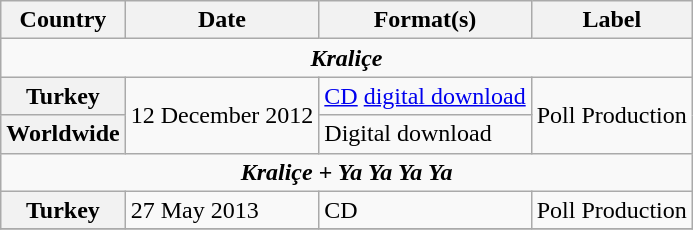<table class="wikitable plainrowheaders">
<tr>
<th scope="col">Country</th>
<th scope="col">Date</th>
<th scope="col">Format(s)</th>
<th scope="col">Label</th>
</tr>
<tr>
<td colspan="4" style="text-align:center;"><strong><em>Kraliçe</em></strong></td>
</tr>
<tr>
<th scope="row">Turkey</th>
<td rowspan="2">12 December 2012</td>
<td><a href='#'>CD</a> <a href='#'>digital download</a></td>
<td rowspan="2">Poll Production</td>
</tr>
<tr>
<th scope="row">Worldwide</th>
<td>Digital download</td>
</tr>
<tr>
<td colspan="4" style="text-align:center;"><strong><em>Kraliçe + Ya Ya Ya Ya</em></strong></td>
</tr>
<tr>
<th scope="row">Turkey</th>
<td>27 May 2013</td>
<td>CD</td>
<td>Poll Production</td>
</tr>
<tr>
</tr>
</table>
